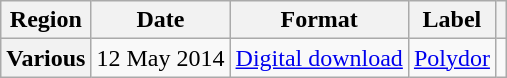<table class="wikitable plainrowheaders">
<tr>
<th scope="col">Region</th>
<th scope="col">Date</th>
<th scope="col">Format</th>
<th scope="col">Label</th>
<th scope="col"></th>
</tr>
<tr>
<th scope="row">Various</th>
<td>12 May 2014</td>
<td><a href='#'>Digital download</a></td>
<td><a href='#'>Polydor</a></td>
<td align="center"></td>
</tr>
</table>
